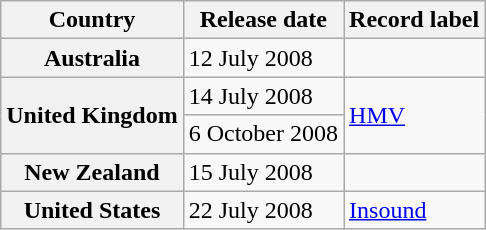<table class="wikitable plainrowheaders">
<tr>
<th>Country</th>
<th>Release date</th>
<th>Record label</th>
</tr>
<tr>
<th scope="row">Australia</th>
<td>12 July 2008</td>
<td></td>
</tr>
<tr>
<th scope="row" rowspan="2">United Kingdom</th>
<td>14 July 2008</td>
<td rowspan="2"><a href='#'>HMV</a></td>
</tr>
<tr>
<td>6 October 2008</td>
</tr>
<tr>
<th scope="row">New Zealand</th>
<td>15 July 2008</td>
<td></td>
</tr>
<tr>
<th scope="row">United States</th>
<td>22 July 2008</td>
<td><a href='#'>Insound</a></td>
</tr>
</table>
